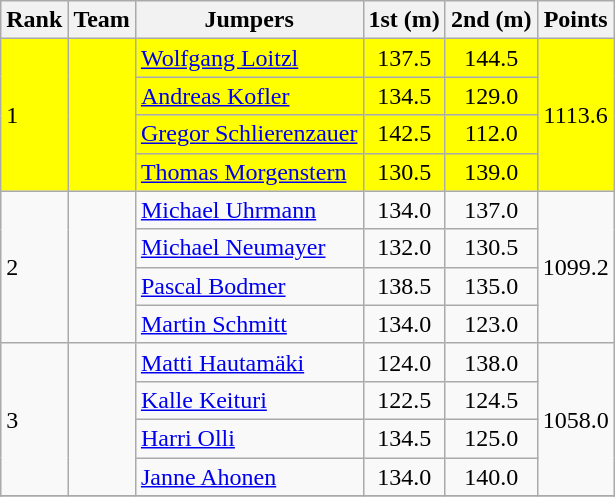<table class="wikitable">
<tr>
<th align=left>Rank</th>
<th>Team</th>
<th>Jumpers</th>
<th align=Center>1st (m)</th>
<th>2nd (m)</th>
<th>Points</th>
</tr>
<tr style="background:#FFFF00;">
<td align=left rowspan="4">1</td>
<td align=left rowspan="4"></td>
<td align=left><a href='#'>Wolfgang Loitzl</a></td>
<td align=center>137.5</td>
<td align=center>144.5</td>
<td align=center rowspan="4">1113.6</td>
</tr>
<tr style="background:#FFFF00;">
<td align=left><a href='#'>Andreas Kofler</a></td>
<td align=center>134.5</td>
<td align=center>129.0</td>
</tr>
<tr style="background:#FFFF00;">
<td align=left><a href='#'>Gregor Schlierenzauer</a></td>
<td align=center>142.5</td>
<td align=center>112.0</td>
</tr>
<tr style="background:#FFFF00;">
<td align=left><a href='#'>Thomas Morgenstern</a></td>
<td align=center>130.5</td>
<td align=center>139.0</td>
</tr>
<tr>
<td align=left rowspan="4">2</td>
<td align=left rowspan="4"></td>
<td align=left><a href='#'>Michael Uhrmann</a></td>
<td align=center>134.0</td>
<td align=center>137.0</td>
<td align=center rowspan="4">1099.2</td>
</tr>
<tr>
<td align=left><a href='#'>Michael Neumayer</a></td>
<td align=center>132.0</td>
<td align=center>130.5</td>
</tr>
<tr>
<td align=left><a href='#'>Pascal Bodmer</a></td>
<td align=center>138.5</td>
<td align=center>135.0</td>
</tr>
<tr>
<td align=left><a href='#'>Martin Schmitt</a></td>
<td align=center>134.0</td>
<td align=center>123.0</td>
</tr>
<tr>
<td align=left rowspan="4">3</td>
<td align=left rowspan="4"></td>
<td align=left><a href='#'>Matti Hautamäki</a></td>
<td align=center>124.0</td>
<td align=center>138.0</td>
<td align=center rowspan="4">1058.0</td>
</tr>
<tr>
<td align=left><a href='#'>Kalle Keituri</a></td>
<td align=center>122.5</td>
<td align=center>124.5</td>
</tr>
<tr>
<td align=left><a href='#'>Harri Olli</a></td>
<td align=center>134.5</td>
<td align=center>125.0</td>
</tr>
<tr>
<td align=left><a href='#'>Janne Ahonen</a></td>
<td align=center>134.0</td>
<td align=center>140.0</td>
</tr>
<tr>
</tr>
</table>
